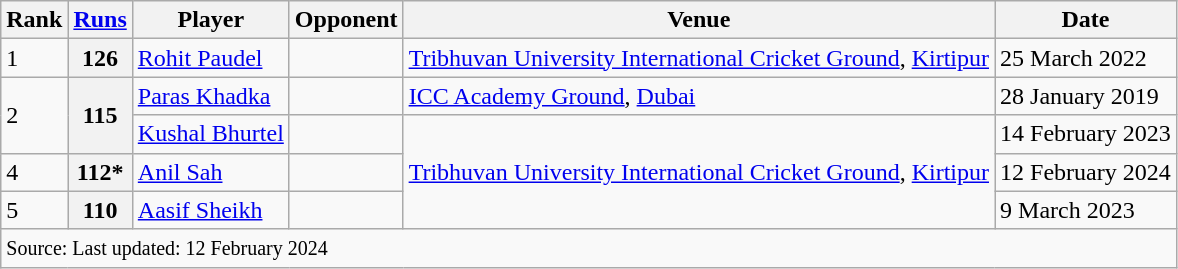<table class="wikitable">
<tr>
<th>Rank</th>
<th><a href='#'>Runs</a></th>
<th>Player</th>
<th>Opponent</th>
<th>Venue</th>
<th>Date</th>
</tr>
<tr>
<td>1</td>
<th>126</th>
<td><a href='#'>Rohit Paudel</a></td>
<td></td>
<td><a href='#'>Tribhuvan University International Cricket Ground</a>, <a href='#'>Kirtipur</a></td>
<td>25 March 2022</td>
</tr>
<tr>
<td rowspan="2">2</td>
<th rowspan="2">115</th>
<td><a href='#'>Paras Khadka</a></td>
<td></td>
<td><a href='#'>ICC Academy Ground</a>, <a href='#'>Dubai</a></td>
<td>28 January 2019</td>
</tr>
<tr>
<td><a href='#'>Kushal Bhurtel</a></td>
<td></td>
<td rowspan="3"><a href='#'>Tribhuvan University International Cricket Ground</a>, <a href='#'>Kirtipur</a></td>
<td>14 February 2023</td>
</tr>
<tr>
<td>4</td>
<th>112*</th>
<td><a href='#'>Anil Sah</a></td>
<td></td>
<td>12 February 2024</td>
</tr>
<tr>
<td>5</td>
<th>110</th>
<td><a href='#'>Aasif Sheikh</a></td>
<td></td>
<td>9 March 2023</td>
</tr>
<tr>
<td colspan="6" style="text-align:left;"><small>Source:  Last updated: 12 February 2024</small></td>
</tr>
</table>
